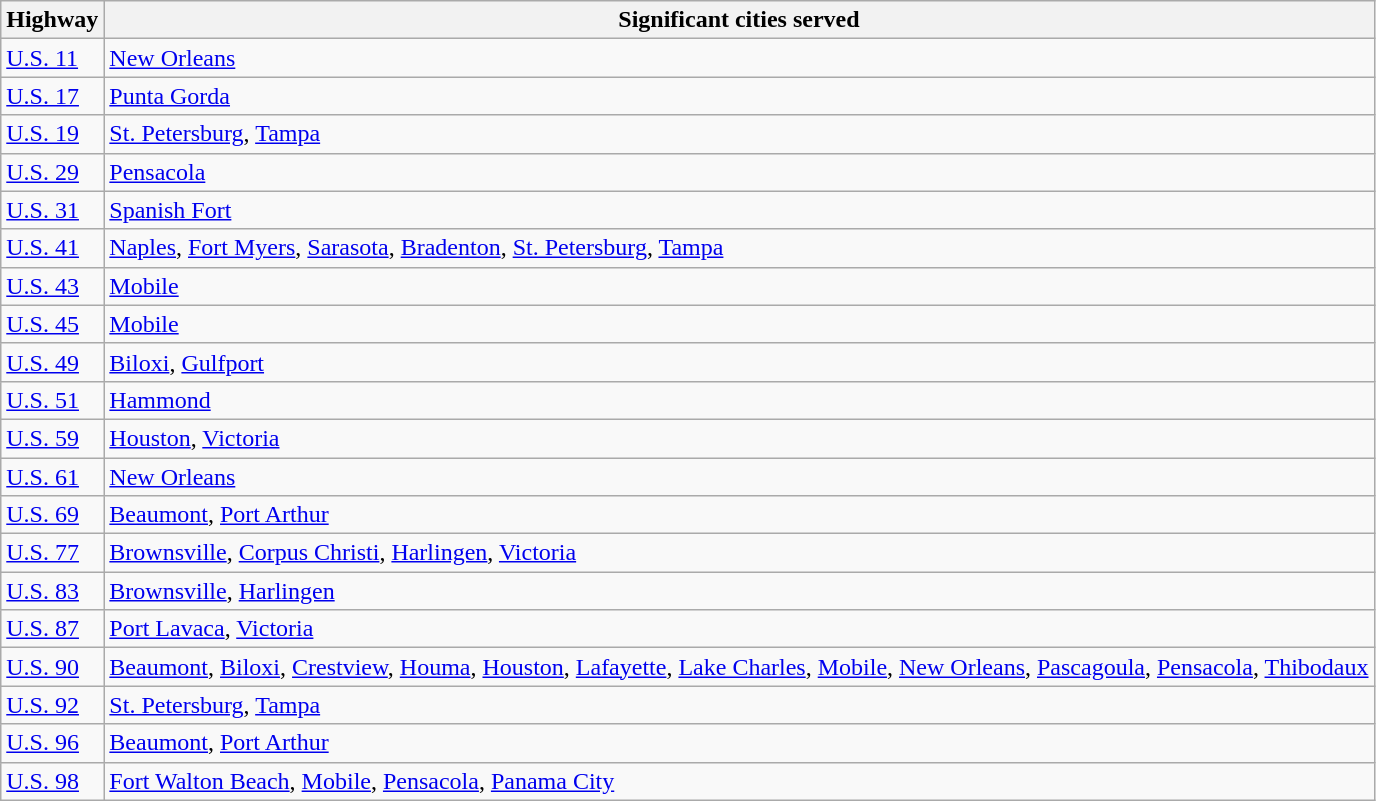<table class="wikitable">
<tr>
<th>Highway</th>
<th>Significant cities served</th>
</tr>
<tr>
<td> <a href='#'>U.S. 11</a></td>
<td><a href='#'>New Orleans</a></td>
</tr>
<tr>
<td> <a href='#'>U.S. 17</a></td>
<td><a href='#'>Punta Gorda</a></td>
</tr>
<tr>
<td> <a href='#'>U.S. 19</a></td>
<td><a href='#'>St. Petersburg</a>, <a href='#'>Tampa</a></td>
</tr>
<tr>
<td> <a href='#'>U.S. 29</a></td>
<td><a href='#'>Pensacola</a></td>
</tr>
<tr>
<td> <a href='#'>U.S. 31</a></td>
<td><a href='#'>Spanish Fort</a></td>
</tr>
<tr>
<td> <a href='#'>U.S. 41</a></td>
<td><a href='#'>Naples</a>, <a href='#'>Fort Myers</a>, <a href='#'>Sarasota</a>, <a href='#'>Bradenton</a>, <a href='#'>St. Petersburg</a>, <a href='#'>Tampa</a></td>
</tr>
<tr>
<td> <a href='#'>U.S. 43</a></td>
<td><a href='#'>Mobile</a></td>
</tr>
<tr>
<td> <a href='#'>U.S. 45</a></td>
<td><a href='#'>Mobile</a></td>
</tr>
<tr>
<td> <a href='#'>U.S. 49</a></td>
<td><a href='#'>Biloxi</a>, <a href='#'>Gulfport</a></td>
</tr>
<tr>
<td> <a href='#'>U.S. 51</a></td>
<td><a href='#'>Hammond</a></td>
</tr>
<tr>
<td> <a href='#'>U.S. 59</a></td>
<td><a href='#'>Houston</a>, <a href='#'>Victoria</a></td>
</tr>
<tr>
<td> <a href='#'>U.S. 61</a></td>
<td><a href='#'>New Orleans</a></td>
</tr>
<tr>
<td> <a href='#'>U.S. 69</a></td>
<td><a href='#'>Beaumont</a>, <a href='#'>Port Arthur</a></td>
</tr>
<tr>
<td> <a href='#'>U.S. 77</a></td>
<td><a href='#'>Brownsville</a>, <a href='#'>Corpus Christi</a>, <a href='#'>Harlingen</a>, <a href='#'>Victoria</a></td>
</tr>
<tr>
<td> <a href='#'>U.S. 83</a></td>
<td><a href='#'>Brownsville</a>, <a href='#'>Harlingen</a></td>
</tr>
<tr>
<td> <a href='#'>U.S. 87</a></td>
<td><a href='#'>Port Lavaca</a>, <a href='#'>Victoria</a></td>
</tr>
<tr>
<td> <a href='#'>U.S. 90</a></td>
<td><a href='#'>Beaumont</a>, <a href='#'>Biloxi</a>, <a href='#'>Crestview</a>, <a href='#'>Houma</a>, <a href='#'>Houston</a>, <a href='#'>Lafayette</a>, <a href='#'>Lake Charles</a>, <a href='#'>Mobile</a>, <a href='#'>New Orleans</a>, <a href='#'>Pascagoula</a>, <a href='#'>Pensacola</a>, <a href='#'>Thibodaux</a></td>
</tr>
<tr>
<td> <a href='#'>U.S. 92</a></td>
<td><a href='#'>St. Petersburg</a>, <a href='#'>Tampa</a></td>
</tr>
<tr>
<td> <a href='#'>U.S. 96</a></td>
<td><a href='#'>Beaumont</a>, <a href='#'>Port Arthur</a></td>
</tr>
<tr>
<td> <a href='#'>U.S. 98</a></td>
<td><a href='#'>Fort Walton Beach</a>, <a href='#'>Mobile</a>, <a href='#'>Pensacola</a>, <a href='#'>Panama City</a></td>
</tr>
</table>
